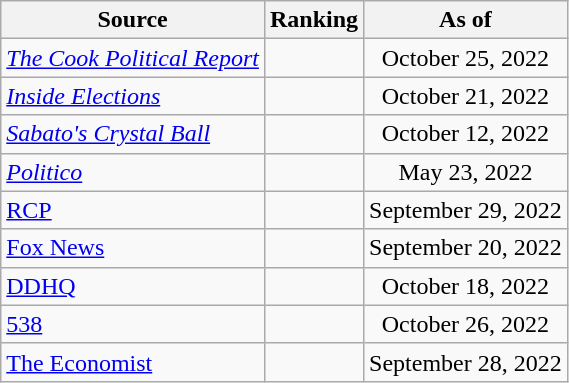<table class="wikitable" style="text-align:center">
<tr>
<th>Source</th>
<th>Ranking</th>
<th>As of</th>
</tr>
<tr>
<td align=left><em><a href='#'>The Cook Political Report</a></em></td>
<td></td>
<td>October 25, 2022</td>
</tr>
<tr>
<td align=left><em><a href='#'>Inside Elections</a></em></td>
<td></td>
<td>October 21, 2022</td>
</tr>
<tr>
<td align=left><em><a href='#'>Sabato's Crystal Ball</a></em></td>
<td></td>
<td>October 12, 2022</td>
</tr>
<tr>
<td align=left><em><a href='#'>Politico</a></em></td>
<td></td>
<td>May 23, 2022</td>
</tr>
<tr>
<td align="left"><a href='#'>RCP</a></td>
<td></td>
<td>September 29, 2022</td>
</tr>
<tr>
<td align=left><a href='#'>Fox News</a></td>
<td></td>
<td>September 20, 2022</td>
</tr>
<tr>
<td align="left"><a href='#'>DDHQ</a></td>
<td></td>
<td>October 18, 2022</td>
</tr>
<tr>
<td align="left"><a href='#'>538</a></td>
<td></td>
<td>October 26, 2022</td>
</tr>
<tr>
<td align="left"><a href='#'>The Economist</a></td>
<td></td>
<td>September 28, 2022</td>
</tr>
</table>
